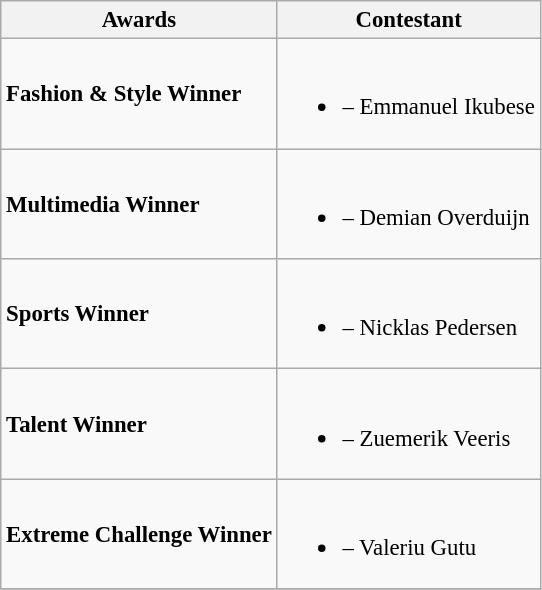<table class="wikitable sortable" style="font-size:95%;">
<tr>
<th>Awards</th>
<th>Contestant</th>
</tr>
<tr>
<td><strong>Fashion & Style Winner</strong></td>
<td><br><ul><li><strong></strong> – Emmanuel Ikubese</li></ul></td>
</tr>
<tr>
<td><strong>Multimedia Winner</strong></td>
<td><br><ul><li><strong></strong> – Demian Overduijn</li></ul></td>
</tr>
<tr>
<td><strong>Sports Winner</strong></td>
<td><br><ul><li><strong></strong> – Nicklas Pedersen</li></ul></td>
</tr>
<tr>
<td><strong>Talent Winner</strong></td>
<td><br><ul><li><strong></strong> – Zuemerik Veeris</li></ul></td>
</tr>
<tr>
<td><strong>Extreme Challenge Winner</strong></td>
<td><br><ul><li><strong></strong> – Valeriu Gutu</li></ul></td>
</tr>
<tr>
</tr>
</table>
